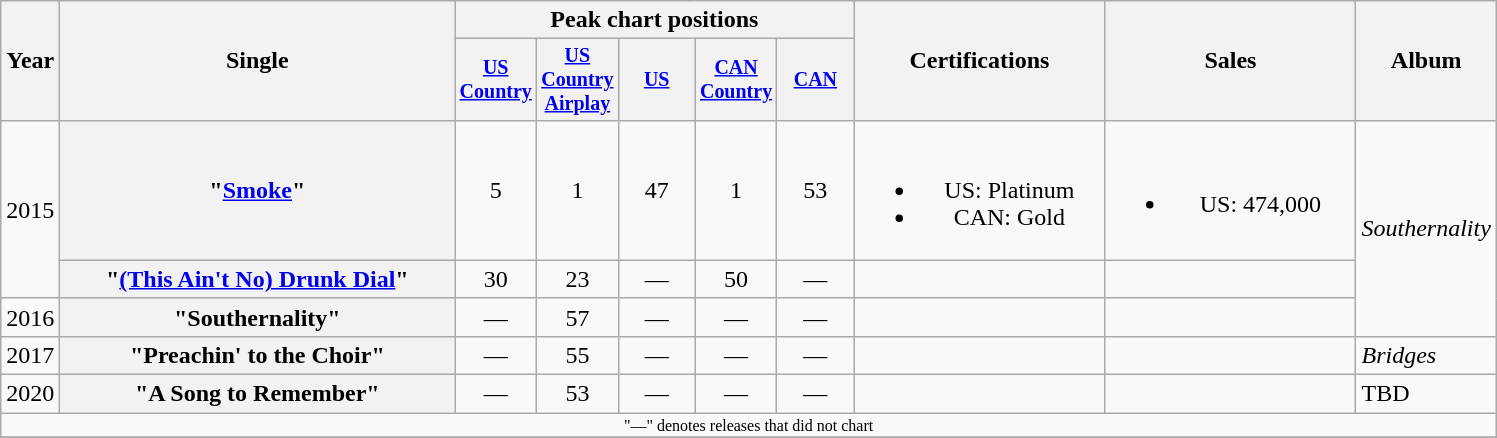<table class="wikitable plainrowheaders" style="text-align:center;">
<tr>
<th rowspan="2">Year</th>
<th rowspan="2" style="width:16em;">Single</th>
<th colspan="5">Peak chart positions</th>
<th rowspan="2" style="width:10em;">Certifications</th>
<th rowspan="2" style="width:10em;">Sales</th>
<th rowspan="2">Album</th>
</tr>
<tr style="font-size:smaller;">
<th style="width:45px;"><a href='#'>US Country</a><br></th>
<th style="width:45px;"><a href='#'>US Country Airplay</a><br></th>
<th style="width:45px;"><a href='#'>US</a><br></th>
<th style="width:45px;"><a href='#'>CAN Country</a><br></th>
<th style="width:45px;"><a href='#'>CAN</a><br></th>
</tr>
<tr>
<td rowspan="2">2015</td>
<th scope="row">"<a href='#'>Smoke</a>"</th>
<td>5</td>
<td>1</td>
<td>47</td>
<td>1</td>
<td>53</td>
<td><br><ul><li>US: Platinum</li><li>CAN: Gold</li></ul></td>
<td><br><ul><li>US: 474,000</li></ul></td>
<td style="text-align:left;" rowspan="3"><em>Southernality</em></td>
</tr>
<tr>
<th scope="row">"<a href='#'>(This Ain't No) Drunk Dial</a>"</th>
<td>30</td>
<td>23</td>
<td>—</td>
<td>50</td>
<td>—</td>
<td></td>
<td></td>
</tr>
<tr>
<td>2016</td>
<th scope="row">"Southernality"</th>
<td>—</td>
<td>57</td>
<td>—</td>
<td>—</td>
<td>—</td>
<td></td>
<td></td>
</tr>
<tr>
<td>2017</td>
<th scope="row">"Preachin' to the Choir"</th>
<td>—</td>
<td>55</td>
<td>—</td>
<td>—</td>
<td>—</td>
<td></td>
<td></td>
<td align="left"><em>Bridges</em></td>
</tr>
<tr>
<td>2020</td>
<th scope="row">"A Song to Remember"</th>
<td>—</td>
<td>53</td>
<td>—</td>
<td>—</td>
<td>—</td>
<td></td>
<td></td>
<td align="left">TBD</td>
</tr>
<tr>
<td colspan="10" style="font-size:8pt">"—" denotes releases that did not chart</td>
</tr>
<tr>
</tr>
</table>
